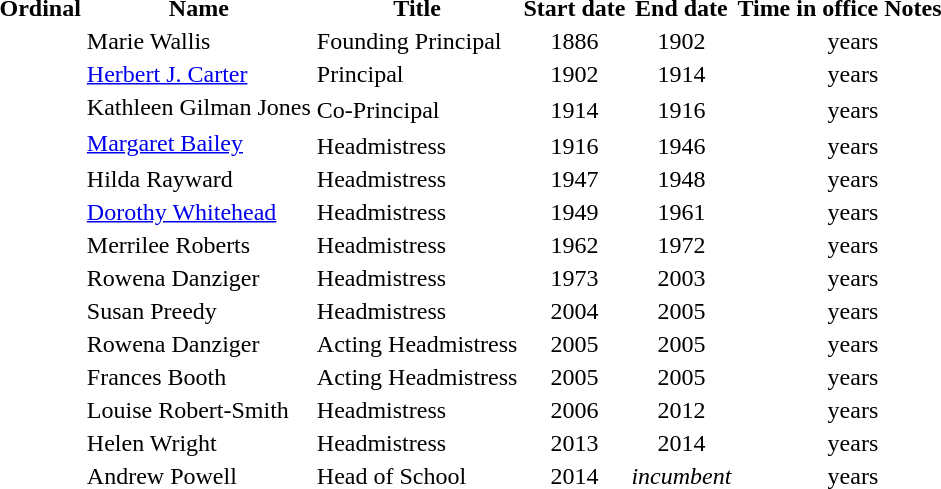<table>
<tr>
<th>Ordinal</th>
<th>Name</th>
<th>Title</th>
<th>Start date</th>
<th>End date</th>
<th>Time in office</th>
<th>Notes</th>
</tr>
<tr>
<td align=center></td>
<td>Marie Wallis</td>
<td>Founding Principal</td>
<td align=center>1886</td>
<td align=center>1902</td>
<td align=right> years</td>
<td></td>
</tr>
<tr>
<td align=center></td>
<td><a href='#'>Herbert J. Carter</a></td>
<td>Principal</td>
<td align=center>1902</td>
<td align=center>1914</td>
<td align=right> years</td>
<td></td>
</tr>
<tr>
<td align=center></td>
<td>Kathleen Gilman Jones</td>
<td rowspan=2>Co-Principal</td>
<td rowspan=2 align=center>1914</td>
<td rowspan=2 align=center>1916</td>
<td rowspan=2 align=right> years</td>
<td rowspan=2></td>
</tr>
<tr>
<td align=center></td>
<td rowspan=2><a href='#'>Margaret Bailey</a></td>
</tr>
<tr>
<td align=center></td>
<td>Headmistress</td>
<td align=center>1916</td>
<td align=center>1946</td>
<td align=right> years</td>
<td></td>
</tr>
<tr>
<td align=center></td>
<td>Hilda Rayward</td>
<td>Headmistress</td>
<td align=center>1947</td>
<td align=center>1948</td>
<td align=right> years</td>
<td></td>
</tr>
<tr>
<td align=center></td>
<td><a href='#'>Dorothy Whitehead</a></td>
<td>Headmistress</td>
<td align=center>1949</td>
<td align=center>1961</td>
<td align=right> years</td>
<td></td>
</tr>
<tr>
<td align=center></td>
<td>Merrilee Roberts</td>
<td>Headmistress</td>
<td align=center>1962</td>
<td align=center>1972</td>
<td align=right> years</td>
<td></td>
</tr>
<tr>
<td align=center></td>
<td>Rowena Danziger</td>
<td>Headmistress</td>
<td align=center>1973</td>
<td align=center>2003</td>
<td align=right> years</td>
<td></td>
</tr>
<tr>
<td align=center></td>
<td>Susan Preedy</td>
<td>Headmistress</td>
<td align=center>2004</td>
<td align=center>2005</td>
<td align=right> years</td>
<td></td>
</tr>
<tr>
<td align=center></td>
<td>Rowena Danziger</td>
<td>Acting Headmistress</td>
<td align=center>2005</td>
<td align=center>2005</td>
<td align=right> years</td>
<td></td>
</tr>
<tr>
<td align=center></td>
<td>Frances Booth</td>
<td>Acting Headmistress</td>
<td align=center>2005</td>
<td align=center>2005</td>
<td align=right> years</td>
<td></td>
</tr>
<tr>
<td align=center></td>
<td>Louise Robert-Smith</td>
<td>Headmistress</td>
<td align=center>2006</td>
<td align=center>2012</td>
<td align=right> years</td>
<td></td>
</tr>
<tr>
<td align=center></td>
<td>Helen Wright</td>
<td>Headmistress</td>
<td align=center>2013</td>
<td align=center>2014</td>
<td align=right> years</td>
<td></td>
</tr>
<tr>
<td align=center></td>
<td>Andrew Powell</td>
<td>Head of School</td>
<td align=center>2014</td>
<td align=center><em>incumbent</em></td>
<td align=right> years</td>
<td></td>
</tr>
</table>
